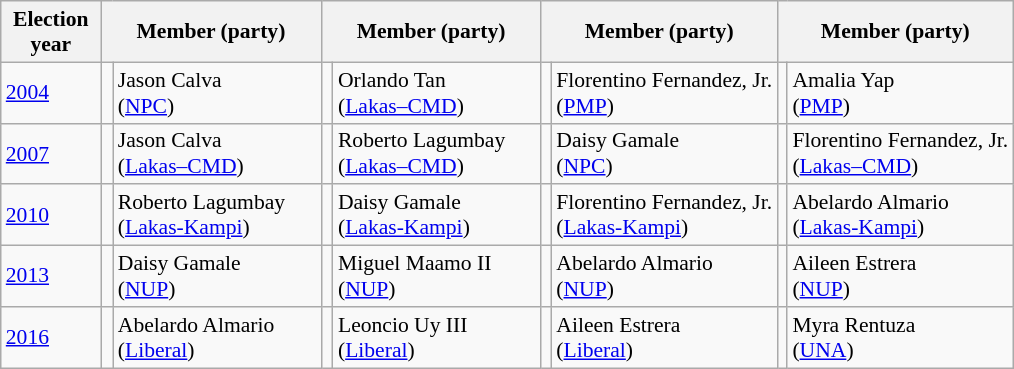<table class=wikitable style="font-size:90%">
<tr>
<th width=60px>Election<br>year</th>
<th colspan=2 width=140px>Member (party)</th>
<th colspan=2 width=140px>Member (party)</th>
<th colspan=2 width=140px>Member (party)</th>
<th colspan=2 width=140px>Member (party)</th>
</tr>
<tr>
<td><a href='#'>2004</a></td>
<td bgcolor=></td>
<td>Jason Calva<br>(<a href='#'>NPC</a>)</td>
<td bgcolor=></td>
<td>Orlando Tan<br>(<a href='#'>Lakas–CMD</a>)</td>
<td bgcolor=></td>
<td>Florentino Fernandez, Jr.<br>(<a href='#'>PMP</a>)</td>
<td bgcolor=></td>
<td>Amalia Yap<br>(<a href='#'>PMP</a>)</td>
</tr>
<tr>
<td><a href='#'>2007</a></td>
<td bgcolor=></td>
<td>Jason Calva<br>(<a href='#'>Lakas–CMD</a>)</td>
<td bgcolor=></td>
<td>Roberto Lagumbay<br>(<a href='#'>Lakas–CMD</a>)</td>
<td bgcolor=></td>
<td>Daisy Gamale<br>(<a href='#'>NPC</a>)</td>
<td bgcolor=></td>
<td>Florentino Fernandez, Jr.<br>(<a href='#'>Lakas–CMD</a>)</td>
</tr>
<tr>
<td><a href='#'>2010</a></td>
<td bgcolor=></td>
<td>Roberto Lagumbay<br>(<a href='#'>Lakas-Kampi</a>)</td>
<td bgcolor=></td>
<td>Daisy Gamale<br>(<a href='#'>Lakas-Kampi</a>)</td>
<td bgcolor=></td>
<td>Florentino Fernandez, Jr.<br>(<a href='#'>Lakas-Kampi</a>)</td>
<td bgcolor=></td>
<td>Abelardo Almario<br>(<a href='#'>Lakas-Kampi</a>)</td>
</tr>
<tr>
<td><a href='#'>2013</a></td>
<td bgcolor=></td>
<td>Daisy Gamale<br>(<a href='#'>NUP</a>)</td>
<td bgcolor=></td>
<td>Miguel Maamo II<br>(<a href='#'>NUP</a>)</td>
<td bgcolor=></td>
<td>Abelardo Almario<br>(<a href='#'>NUP</a>)</td>
<td bgcolor=></td>
<td>Aileen Estrera<br>(<a href='#'>NUP</a>)</td>
</tr>
<tr>
<td><a href='#'>2016</a></td>
<td bgcolor=></td>
<td>Abelardo Almario<br>(<a href='#'>Liberal</a>)</td>
<td bgcolor=></td>
<td>Leoncio Uy III<br>(<a href='#'>Liberal</a>)</td>
<td bgcolor=></td>
<td>Aileen Estrera<br>(<a href='#'>Liberal</a>)</td>
<td bgcolor=></td>
<td>Myra Rentuza<br>(<a href='#'>UNA</a>)</td>
</tr>
</table>
